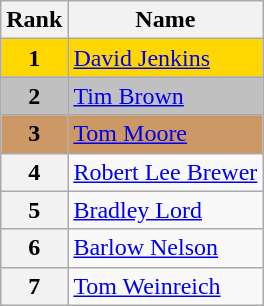<table class="wikitable">
<tr>
<th>Rank</th>
<th>Name</th>
</tr>
<tr bgcolor="gold">
<td align="center"><strong>1</strong></td>
<td><a href='#'>David Jenkins</a></td>
</tr>
<tr bgcolor="silver">
<td align="center"><strong>2</strong></td>
<td><a href='#'>Tim Brown</a></td>
</tr>
<tr bgcolor="cc9966">
<td align="center"><strong>3</strong></td>
<td><a href='#'>Tom Moore</a></td>
</tr>
<tr>
<th>4</th>
<td><a href='#'>Robert Lee Brewer</a></td>
</tr>
<tr>
<th>5</th>
<td><a href='#'>Bradley Lord</a></td>
</tr>
<tr>
<th>6</th>
<td><a href='#'>Barlow Nelson</a></td>
</tr>
<tr>
<th>7</th>
<td><a href='#'>Tom Weinreich</a></td>
</tr>
</table>
